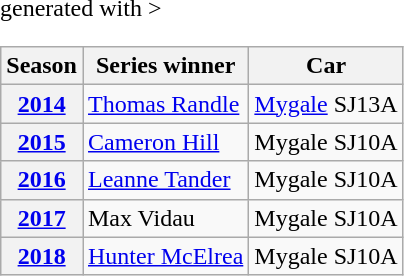<table class="wikitable" <hiddentext>generated with >
<tr style="font-weight:bold">
<th>Season</th>
<th>Series winner</th>
<th>Car</th>
</tr>
<tr>
<th><a href='#'>2014</a></th>
<td><a href='#'>Thomas Randle</a></td>
<td><a href='#'>Mygale</a> SJ13A</td>
</tr>
<tr>
<th><a href='#'>2015</a></th>
<td><a href='#'>Cameron Hill</a></td>
<td>Mygale SJ10A</td>
</tr>
<tr>
<th><a href='#'>2016</a></th>
<td><a href='#'>Leanne Tander</a></td>
<td>Mygale SJ10A</td>
</tr>
<tr>
<th><a href='#'>2017</a></th>
<td>Max Vidau</td>
<td>Mygale SJ10A</td>
</tr>
<tr>
<th><a href='#'>2018</a></th>
<td><a href='#'>Hunter McElrea</a></td>
<td>Mygale SJ10A</td>
</tr>
</table>
